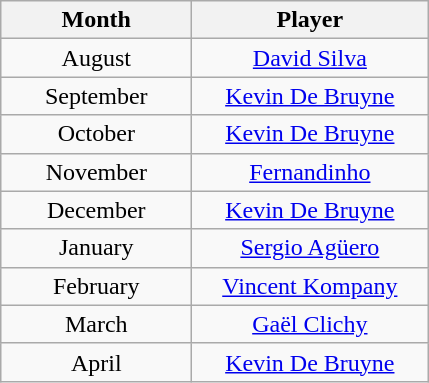<table class="wikitable">
<tr>
<th style="width:120px;">Month</th>
<th style="width:150px;">Player</th>
</tr>
<tr>
<td style="text-align:center;">August</td>
<td style="text-align:center;"> <a href='#'>David Silva</a></td>
</tr>
<tr>
<td style="text-align:center;">September </td>
<td style="text-align:center;"> <a href='#'>Kevin De Bruyne</a></td>
</tr>
<tr>
<td style="text-align:center;">October </td>
<td style="text-align:center;"> <a href='#'>Kevin De Bruyne</a></td>
</tr>
<tr>
<td style="text-align:center;">November </td>
<td style="text-align:center;"> <a href='#'>Fernandinho</a></td>
</tr>
<tr>
<td style="text-align:center;">December </td>
<td style="text-align:center;"> <a href='#'>Kevin De Bruyne</a></td>
</tr>
<tr>
<td style="text-align:center;">January </td>
<td style="text-align:center;"> <a href='#'>Sergio Agüero</a></td>
</tr>
<tr>
<td style="text-align:center;">February</td>
<td style="text-align:center;"> <a href='#'>Vincent Kompany</a></td>
</tr>
<tr>
<td style="text-align:center;">March</td>
<td style="text-align:center;"> <a href='#'>Gaël Clichy</a></td>
</tr>
<tr>
<td style="text-align:center;">April</td>
<td style="text-align:center;"> <a href='#'>Kevin De Bruyne</a></td>
</tr>
</table>
